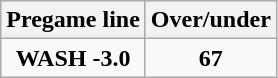<table class="wikitable">
<tr align="center">
<th style=>Pregame line</th>
<th style=>Over/under</th>
</tr>
<tr align="center">
<td><strong>WASH -3.0</strong></td>
<td><strong>67</strong></td>
</tr>
</table>
